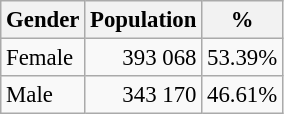<table class="wikitable" style="font-size: 95%; text-align: right">
<tr>
<th>Gender</th>
<th>Population</th>
<th>%</th>
</tr>
<tr>
<td align=left>Female</td>
<td>393 068</td>
<td>53.39%</td>
</tr>
<tr>
<td align=left>Male</td>
<td>343 170</td>
<td>46.61%</td>
</tr>
</table>
